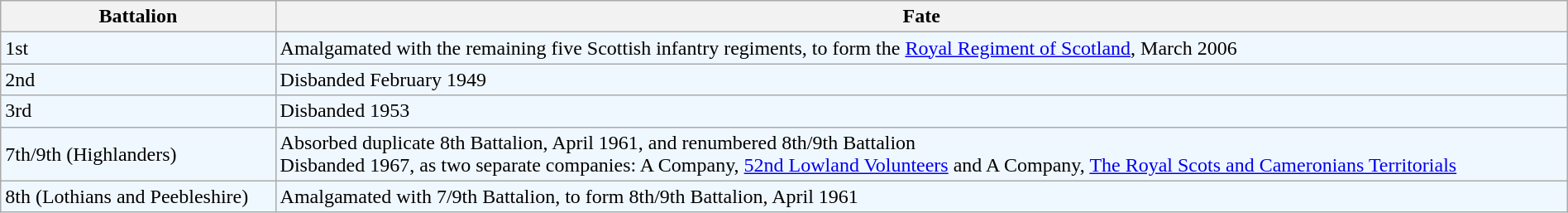<table class="wikitable" style="width:100%;">
<tr>
<th>Battalion</th>
<th>Fate</th>
</tr>
<tr style="background:#f0f8ff;">
<td>1st</td>
<td>Amalgamated with the remaining five Scottish infantry regiments, to form the <a href='#'>Royal Regiment of Scotland</a>, March 2006</td>
</tr>
<tr style="background:#f0f8ff;">
<td>2nd</td>
<td>Disbanded February 1949</td>
</tr>
<tr style="background:#f0f8ff;">
<td>3rd</td>
<td>Disbanded 1953</td>
</tr>
<tr style="background:#f0f8ff;">
<td>7th/9th (Highlanders)</td>
<td>Absorbed duplicate 8th Battalion, April 1961, and renumbered 8th/9th Battalion<br>Disbanded 1967, as two separate companies: A Company, <a href='#'>52nd Lowland Volunteers</a> and A Company, <a href='#'>The Royal Scots and Cameronians Territorials</a></td>
</tr>
<tr style="background:#f0f8ff;">
<td>8th (Lothians and Peebleshire)</td>
<td>Amalgamated with 7/9th Battalion, to form 8th/9th Battalion, April 1961</td>
</tr>
</table>
